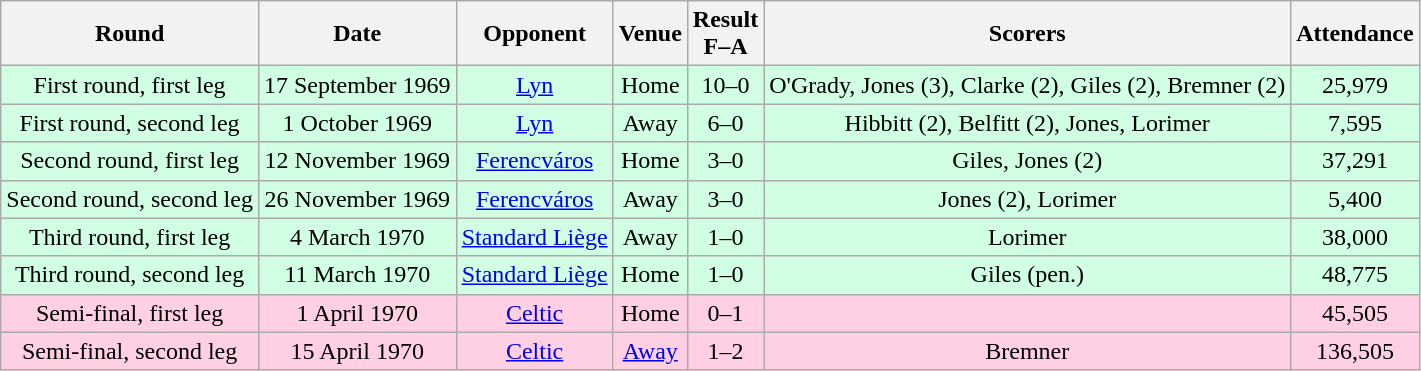<table class="wikitable sortable" style="text-align:center;">
<tr>
<th>Round</th>
<th>Date</th>
<th>Opponent</th>
<th>Venue</th>
<th>Result<br>F–A</th>
<th class=unsortable>Scorers</th>
<th>Attendance</th>
</tr>
<tr bgcolor="#d0ffe3">
<td>First round, first leg</td>
<td>17 September 1969</td>
<td><a href='#'>Lyn</a></td>
<td>Home</td>
<td>10–0</td>
<td>O'Grady, Jones (3), Clarke (2), Giles (2), Bremner (2)</td>
<td>25,979</td>
</tr>
<tr bgcolor="#d0ffe3">
<td>First round, second leg</td>
<td>1 October 1969</td>
<td><a href='#'>Lyn</a></td>
<td>Away</td>
<td>6–0</td>
<td>Hibbitt (2), Belfitt (2), Jones, Lorimer</td>
<td>7,595</td>
</tr>
<tr bgcolor="#d0ffe3">
<td>Second round, first leg</td>
<td>12 November 1969</td>
<td><a href='#'>Ferencváros</a></td>
<td>Home</td>
<td>3–0</td>
<td>Giles, Jones (2)</td>
<td>37,291</td>
</tr>
<tr bgcolor="#d0ffe3">
<td>Second round, second leg</td>
<td>26 November 1969</td>
<td><a href='#'>Ferencváros</a></td>
<td>Away</td>
<td>3–0</td>
<td>Jones (2), Lorimer</td>
<td>5,400</td>
</tr>
<tr bgcolor="#d0ffe3">
<td>Third round, first leg</td>
<td>4 March 1970</td>
<td><a href='#'>Standard Liège</a></td>
<td>Away</td>
<td>1–0</td>
<td>Lorimer</td>
<td>38,000</td>
</tr>
<tr bgcolor="#d0ffe3">
<td>Third round, second leg</td>
<td>11 March 1970</td>
<td><a href='#'>Standard Liège</a></td>
<td>Home</td>
<td>1–0</td>
<td>Giles (pen.)</td>
<td>48,775</td>
</tr>
<tr bgcolor="#ffd0e3">
<td>Semi-final, first leg</td>
<td>1 April 1970</td>
<td><a href='#'>Celtic</a></td>
<td>Home</td>
<td>0–1</td>
<td></td>
<td>45,505</td>
</tr>
<tr bgcolor="#ffd0e3">
<td>Semi-final, second leg</td>
<td>15 April 1970</td>
<td><a href='#'>Celtic</a></td>
<td><a href='#'>Away</a></td>
<td>1–2</td>
<td>Bremner</td>
<td>136,505</td>
</tr>
</table>
